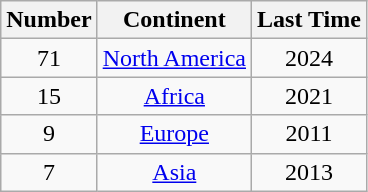<table class="wikitable sortable">
<tr |->
<th>Number</th>
<th>Continent</th>
<th>Last Time</th>
</tr>
<tr style="text-align:center;">
<td>71</td>
<td><a href='#'>North America</a></td>
<td>2024</td>
</tr>
<tr style="text-align:center;">
<td>15</td>
<td><a href='#'>Africa</a></td>
<td>2021</td>
</tr>
<tr style="text-align:center;">
<td>9</td>
<td><a href='#'>Europe</a></td>
<td>2011</td>
</tr>
<tr style="text-align:center;">
<td>7</td>
<td><a href='#'>Asia</a></td>
<td>2013</td>
</tr>
</table>
